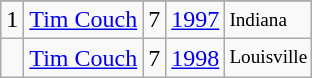<table class="wikitable">
<tr>
</tr>
<tr>
<td>1</td>
<td><a href='#'>Tim Couch</a></td>
<td><abbr>7</abbr></td>
<td><a href='#'>1997</a></td>
<td style="font-size:80%;">Indiana</td>
</tr>
<tr>
<td></td>
<td><a href='#'>Tim Couch</a></td>
<td><abbr>7</abbr></td>
<td><a href='#'>1998</a></td>
<td style="font-size:80%;">Louisville</td>
</tr>
</table>
